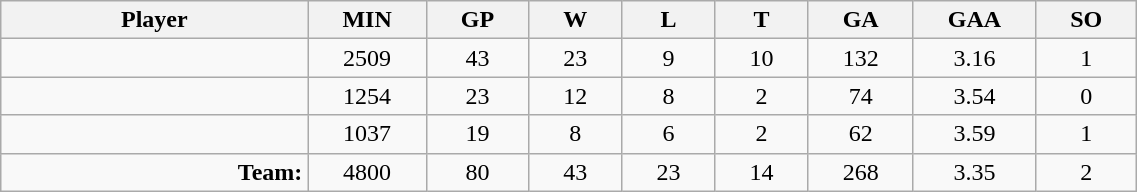<table class="wikitable sortable" width="60%">
<tr>
<th bgcolor="#DDDDFF" width="10%">Player</th>
<th width="3%" bgcolor="#DDDDFF" title="Minutes played">MIN</th>
<th width="3%" bgcolor="#DDDDFF" title="Games played in">GP</th>
<th width="3%" bgcolor="#DDDDFF" title="Wins">W</th>
<th width="3%" bgcolor="#DDDDFF"title="Losses">L</th>
<th width="3%" bgcolor="#DDDDFF" title="Ties">T</th>
<th width="3%" bgcolor="#DDDDFF" title="Goals against">GA</th>
<th width="3%" bgcolor="#DDDDFF" title="Goals against average">GAA</th>
<th width="3%" bgcolor="#DDDDFF"title="Shut-outs">SO</th>
</tr>
<tr align="center">
<td align="right"></td>
<td>2509</td>
<td>43</td>
<td>23</td>
<td>9</td>
<td>10</td>
<td>132</td>
<td>3.16</td>
<td>1</td>
</tr>
<tr align="center">
<td align="right"></td>
<td>1254</td>
<td>23</td>
<td>12</td>
<td>8</td>
<td>2</td>
<td>74</td>
<td>3.54</td>
<td>0</td>
</tr>
<tr align="center">
<td align="right"></td>
<td>1037</td>
<td>19</td>
<td>8</td>
<td>6</td>
<td>2</td>
<td>62</td>
<td>3.59</td>
<td>1</td>
</tr>
<tr align="center">
<td align="right"><strong>Team:</strong></td>
<td>4800</td>
<td>80</td>
<td>43</td>
<td>23</td>
<td>14</td>
<td>268</td>
<td>3.35</td>
<td>2</td>
</tr>
</table>
